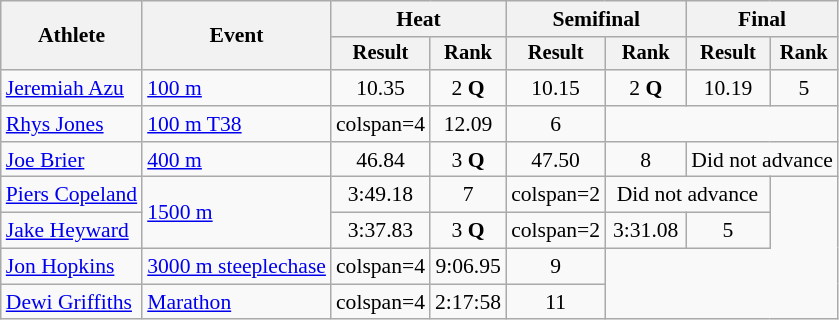<table class="wikitable" style="font-size:90%; text-align:center">
<tr>
<th rowspan=2>Athlete</th>
<th rowspan=2>Event</th>
<th colspan=2>Heat</th>
<th colspan=2>Semifinal</th>
<th colspan=2>Final</th>
</tr>
<tr style="font-size:95%">
<th>Result</th>
<th>Rank</th>
<th>Result</th>
<th>Rank</th>
<th>Result</th>
<th>Rank</th>
</tr>
<tr>
<td align=left><a href='#'>Jeremiah Azu</a></td>
<td align=left><a href='#'>100 m</a></td>
<td>10.35</td>
<td>2 <strong>Q</strong></td>
<td>10.15</td>
<td>2 <strong>Q</strong></td>
<td>10.19</td>
<td>5</td>
</tr>
<tr>
<td align=left><a href='#'>Rhys Jones</a></td>
<td align=left><a href='#'>100 m T38</a></td>
<td>colspan=4 </td>
<td>12.09</td>
<td>6</td>
</tr>
<tr>
<td align=left><a href='#'>Joe Brier</a></td>
<td align=left><a href='#'>400 m</a></td>
<td>46.84</td>
<td>3 <strong>Q</strong></td>
<td>47.50</td>
<td>8</td>
<td colspan=2>Did not advance</td>
</tr>
<tr>
<td align=left><a href='#'>Piers Copeland</a></td>
<td align=left rowspan=2><a href='#'>1500 m</a></td>
<td>3:49.18</td>
<td>7</td>
<td>colspan=2 </td>
<td colspan=2>Did not advance</td>
</tr>
<tr>
<td align=left><a href='#'>Jake Heyward</a></td>
<td>3:37.83</td>
<td>3 <strong>Q</strong></td>
<td>colspan=2 </td>
<td>3:31.08</td>
<td>5</td>
</tr>
<tr>
<td align=left><a href='#'>Jon Hopkins</a></td>
<td align=left><a href='#'>3000 m steeplechase</a></td>
<td>colspan=4 </td>
<td>9:06.95</td>
<td>9</td>
</tr>
<tr>
<td align=left><a href='#'>Dewi Griffiths</a></td>
<td align=left><a href='#'>Marathon</a></td>
<td>colspan=4 </td>
<td>2:17:58</td>
<td>11</td>
</tr>
</table>
